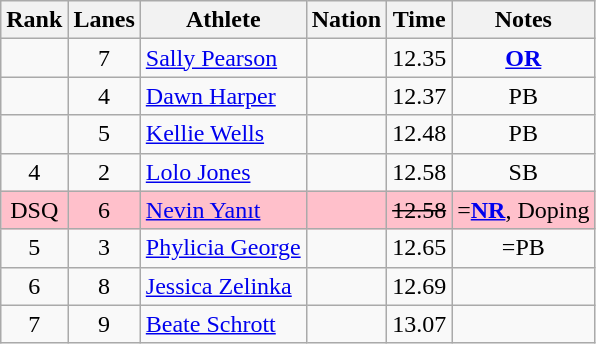<table class="wikitable sortable" style="text-align:center">
<tr>
<th>Rank</th>
<th>Lanes</th>
<th>Athlete</th>
<th>Nation</th>
<th>Time</th>
<th>Notes</th>
</tr>
<tr>
<td></td>
<td>7</td>
<td align=left><a href='#'>Sally Pearson</a></td>
<td align=left></td>
<td>12.35</td>
<td><strong><a href='#'>OR</a></strong></td>
</tr>
<tr>
<td></td>
<td>4</td>
<td align=left><a href='#'>Dawn Harper</a></td>
<td align=left></td>
<td>12.37</td>
<td>PB</td>
</tr>
<tr>
<td></td>
<td>5</td>
<td align=left><a href='#'>Kellie Wells</a></td>
<td align=left></td>
<td>12.48</td>
<td>PB</td>
</tr>
<tr>
<td>4</td>
<td>2</td>
<td align=left><a href='#'>Lolo Jones</a></td>
<td align=left></td>
<td>12.58</td>
<td>SB</td>
</tr>
<tr bgcolor=pink>
<td>DSQ</td>
<td>6</td>
<td align=left><a href='#'>Nevin Yanıt</a></td>
<td align=left></td>
<td><s>12.58</s></td>
<td>=<strong><a href='#'>NR</a></strong>, Doping</td>
</tr>
<tr>
<td>5</td>
<td>3</td>
<td align=left><a href='#'>Phylicia George</a></td>
<td align=left></td>
<td>12.65</td>
<td>=PB</td>
</tr>
<tr>
<td>6</td>
<td>8</td>
<td align=left><a href='#'>Jessica Zelinka</a></td>
<td align=left></td>
<td>12.69</td>
<td></td>
</tr>
<tr>
<td>7</td>
<td>9</td>
<td align=left><a href='#'>Beate Schrott</a></td>
<td align=left></td>
<td>13.07</td>
<td></td>
</tr>
</table>
